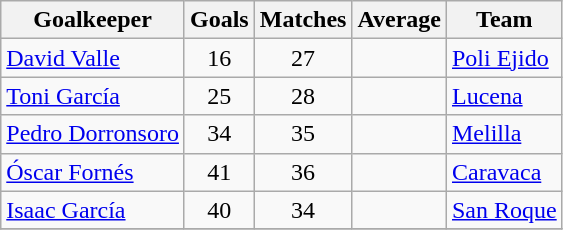<table class="wikitable sortable">
<tr>
<th>Goalkeeper</th>
<th>Goals</th>
<th>Matches</th>
<th>Average</th>
<th>Team</th>
</tr>
<tr>
<td> <a href='#'>David Valle</a></td>
<td align=center>16</td>
<td align=center>27</td>
<td align=center></td>
<td><a href='#'>Poli Ejido</a></td>
</tr>
<tr>
<td> <a href='#'>Toni García</a></td>
<td align=center>25</td>
<td align=center>28</td>
<td align=center></td>
<td><a href='#'>Lucena</a></td>
</tr>
<tr>
<td> <a href='#'>Pedro Dorronsoro</a></td>
<td align=center>34</td>
<td align=center>35</td>
<td align=center></td>
<td><a href='#'>Melilla</a></td>
</tr>
<tr>
<td> <a href='#'>Óscar Fornés</a></td>
<td align=center>41</td>
<td align=center>36</td>
<td align=center></td>
<td><a href='#'>Caravaca</a></td>
</tr>
<tr>
<td> <a href='#'>Isaac García</a></td>
<td align=center>40</td>
<td align=center>34</td>
<td align=center></td>
<td><a href='#'>San Roque</a></td>
</tr>
<tr>
</tr>
</table>
